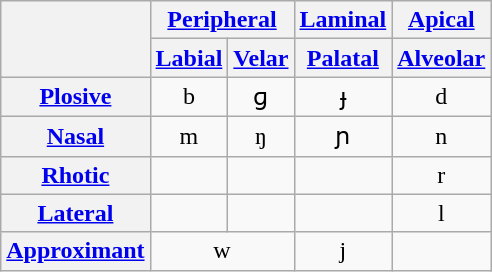<table class="IPA wikitable" style="text-align: center;">
<tr>
<th rowspan="2"></th>
<th colspan="2"><a href='#'>Peripheral</a></th>
<th><a href='#'>Laminal</a></th>
<th><a href='#'>Apical</a></th>
</tr>
<tr>
<th><a href='#'>Labial</a></th>
<th><a href='#'>Velar</a></th>
<th><a href='#'>Palatal</a></th>
<th><a href='#'>Alveolar</a></th>
</tr>
<tr>
<th><a href='#'>Plosive</a></th>
<td>b</td>
<td>ɡ</td>
<td>ɟ</td>
<td>d</td>
</tr>
<tr>
<th><a href='#'>Nasal</a></th>
<td>m</td>
<td>ŋ</td>
<td>ɲ</td>
<td>n</td>
</tr>
<tr>
<th><a href='#'>Rhotic</a></th>
<td></td>
<td></td>
<td></td>
<td>r</td>
</tr>
<tr>
<th><a href='#'>Lateral</a></th>
<td></td>
<td></td>
<td></td>
<td>l</td>
</tr>
<tr>
<th><a href='#'>Approximant</a></th>
<td colspan="2">w</td>
<td>j</td>
<td></td>
</tr>
</table>
